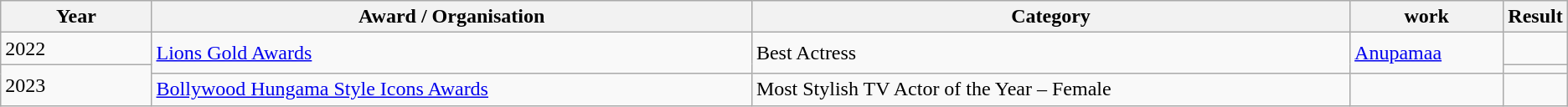<table class="wikitable">
<tr>
<th style="width:10%;">Year</th>
<th style="width:40%;">Award / Organisation</th>
<th style="width:40%;">Category</th>
<th style="width:40%;">work</th>
<th style="width:15%;">Result</th>
</tr>
<tr>
<td>2022</td>
<td rowspan=2><a href='#'>Lions Gold Awards</a></td>
<td rowspan=2>Best Actress</td>
<td rowspan=2><a href='#'>Anupamaa</a></td>
<td></td>
</tr>
<tr>
<td rowspan=2>2023</td>
<td></td>
</tr>
<tr>
<td><a href='#'>Bollywood Hungama Style Icons Awards</a></td>
<td>Most Stylish TV Actor of the Year – Female</td>
<td></td>
<td></td>
</tr>
</table>
